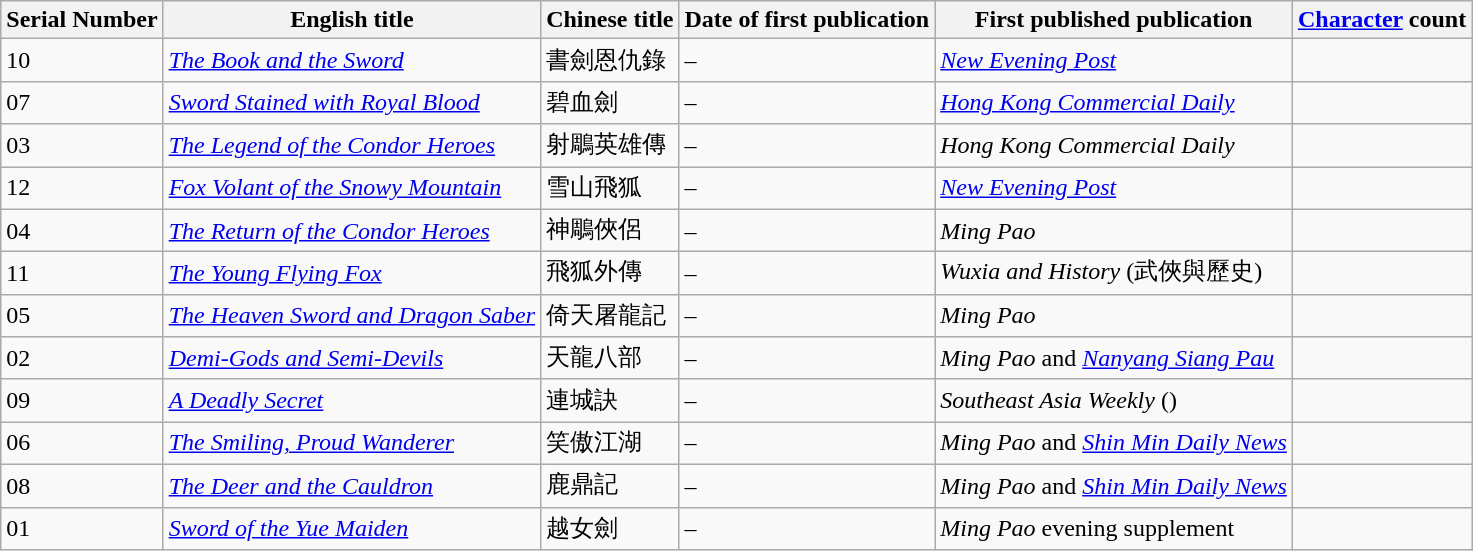<table class="wikitable sortable">
<tr>
<th scope="col">Serial Number</th>
<th scope="col">English title</th>
<th scope="col">Chinese title</th>
<th scope="col">Date of first publication</th>
<th scope="col" class="unsortable">First published publication</th>
<th scope="col"><a href='#'>Character</a> count</th>
</tr>
<tr>
<td>10</td>
<td><em><a href='#'>The Book and the Sword</a></em></td>
<td data-sort-value="9">書劍恩仇錄</td>
<td> – </td>
<td><em><a href='#'>New Evening Post</a></em></td>
<td></td>
</tr>
<tr>
<td>07</td>
<td><em><a href='#'>Sword Stained with Royal Blood</a></em></td>
<td data-sort-value="13">碧血劍</td>
<td> – </td>
<td><em><a href='#'>Hong Kong Commercial Daily</a></em></td>
<td></td>
</tr>
<tr>
<td>03</td>
<td><em><a href='#'>The Legend of the Condor Heroes</a></em></td>
<td data-sort-value="5">射鵰英雄傳</td>
<td> – </td>
<td><em>Hong Kong Commercial Daily</em></td>
<td></td>
</tr>
<tr>
<td>12</td>
<td><em><a href='#'>Fox Volant of the Snowy Mountain</a></em></td>
<td data-sort-value="2">雪山飛狐</td>
<td> – </td>
<td><em><a href='#'>New Evening Post</a></em></td>
<td></td>
</tr>
<tr>
<td>04</td>
<td><em><a href='#'>The Return of the Condor Heroes</a></em></td>
<td data-sort-value="10">神鵰俠侶</td>
<td> – </td>
<td><em>Ming Pao</em></td>
<td></td>
</tr>
<tr>
<td>11</td>
<td><em><a href='#'>The Young Flying Fox</a></em></td>
<td data-sort-value="1">飛狐外傳</td>
<td> – </td>
<td><em>Wuxia and History</em> (武俠與歷史)</td>
<td></td>
</tr>
<tr>
<td>05</td>
<td><em><a href='#'>The Heaven Sword and Dragon Saber</a></em></td>
<td data-sort-value="12">倚天屠龍記</td>
<td> – </td>
<td><em>Ming Pao</em></td>
<td></td>
</tr>
<tr>
<td>02</td>
<td><em><a href='#'>Demi-Gods and Semi-Devils</a></em></td>
<td data-sort-value="4">天龍八部</td>
<td> – </td>
<td><em>Ming Pao</em> and <em><a href='#'>Nanyang Siang Pau</a></em></td>
<td></td>
</tr>
<tr>
<td>09</td>
<td><em><a href='#'>A Deadly Secret</a></em></td>
<td data-sort-value="3">連城訣</td>
<td> – </td>
<td><em>Southeast Asia Weekly</em> ()</td>
<td></td>
</tr>
<tr>
<td>06</td>
<td><em><a href='#'>The Smiling, Proud Wanderer</a></em></td>
<td data-sort-value="8">笑傲江湖</td>
<td> – </td>
<td><em>Ming Pao</em> and <em><a href='#'>Shin Min Daily News</a></em></td>
<td></td>
</tr>
<tr>
<td>08</td>
<td><em><a href='#'>The Deer and the Cauldron</a></em></td>
<td data-sort-value="7">鹿鼎記</td>
<td> – </td>
<td><em>Ming Pao</em> and <em><a href='#'>Shin Min Daily News</a></em></td>
<td></td>
</tr>
<tr>
<td>01</td>
<td><em><a href='#'>Sword of the Yue Maiden</a></em></td>
<td data-sort-value="15">越女劍</td>
<td> – </td>
<td><em>Ming Pao</em> evening supplement</td>
<td></td>
</tr>
</table>
